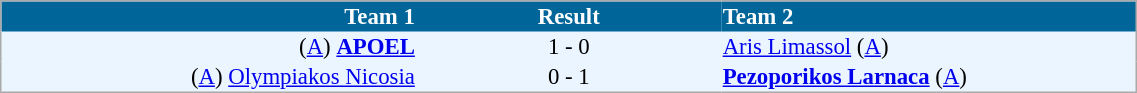<table cellspacing="0" style="background: #EBF5FF; border: 1px #aaa solid; border-collapse: collapse; font-size: 95%;" width=60%>
<tr bgcolor=#006699 style="color:white;">
<th width=30% align="right">Team 1</th>
<th width=22% align="center">Result</th>
<th width=30% align="left">Team 2</th>
</tr>
<tr>
<td align=right>(<a href='#'>A</a>) <strong><a href='#'>APOEL</a></strong></td>
<td align=center>1 - 0</td>
<td align=left><a href='#'>Aris Limassol</a> (<a href='#'>A</a>)</td>
</tr>
<tr>
<td align=right>(<a href='#'>A</a>) <a href='#'>Olympiakos Nicosia</a></td>
<td align=center>0 - 1</td>
<td align=left><strong><a href='#'>Pezoporikos Larnaca</a></strong> (<a href='#'>A</a>)</td>
</tr>
<tr>
</tr>
</table>
